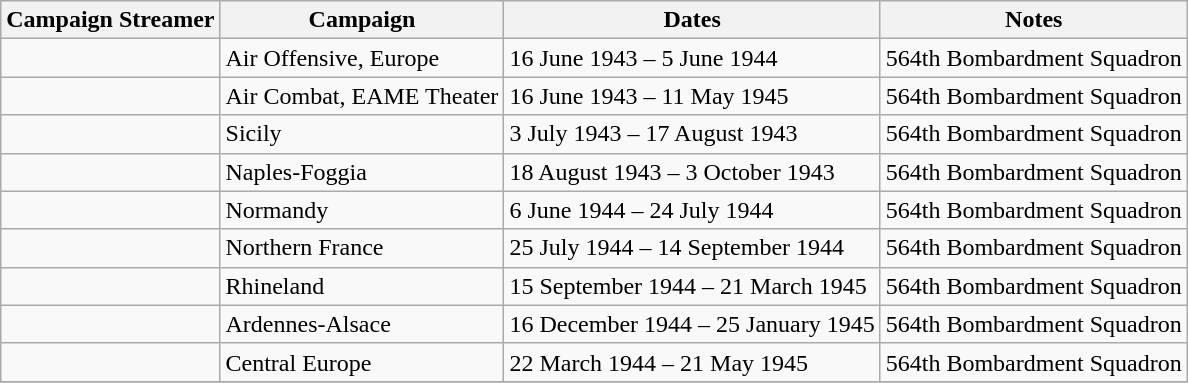<table class="wikitable">
<tr style="background:#efefef;">
<th>Campaign Streamer</th>
<th>Campaign</th>
<th>Dates</th>
<th>Notes</th>
</tr>
<tr>
<td></td>
<td>Air Offensive, Europe</td>
<td>16 June 1943 – 5 June 1944</td>
<td>564th Bombardment Squadron</td>
</tr>
<tr>
<td></td>
<td>Air Combat, EAME Theater</td>
<td>16 June 1943 – 11 May 1945</td>
<td>564th Bombardment Squadron</td>
</tr>
<tr>
<td></td>
<td>Sicily</td>
<td>3 July 1943 – 17 August 1943</td>
<td>564th Bombardment Squadron</td>
</tr>
<tr>
<td></td>
<td>Naples-Foggia</td>
<td>18 August 1943 – 3 October 1943</td>
<td>564th Bombardment Squadron</td>
</tr>
<tr>
<td></td>
<td>Normandy</td>
<td>6 June 1944 – 24 July 1944</td>
<td>564th Bombardment Squadron</td>
</tr>
<tr>
<td></td>
<td>Northern France</td>
<td>25 July 1944 – 14 September 1944</td>
<td>564th Bombardment Squadron</td>
</tr>
<tr>
<td></td>
<td>Rhineland</td>
<td>15 September 1944 – 21 March 1945</td>
<td>564th Bombardment Squadron</td>
</tr>
<tr>
<td></td>
<td>Ardennes-Alsace</td>
<td>16 December 1944 – 25 January 1945</td>
<td>564th Bombardment Squadron</td>
</tr>
<tr>
<td></td>
<td>Central Europe</td>
<td>22 March 1944 – 21 May 1945</td>
<td>564th Bombardment Squadron</td>
</tr>
<tr>
</tr>
</table>
